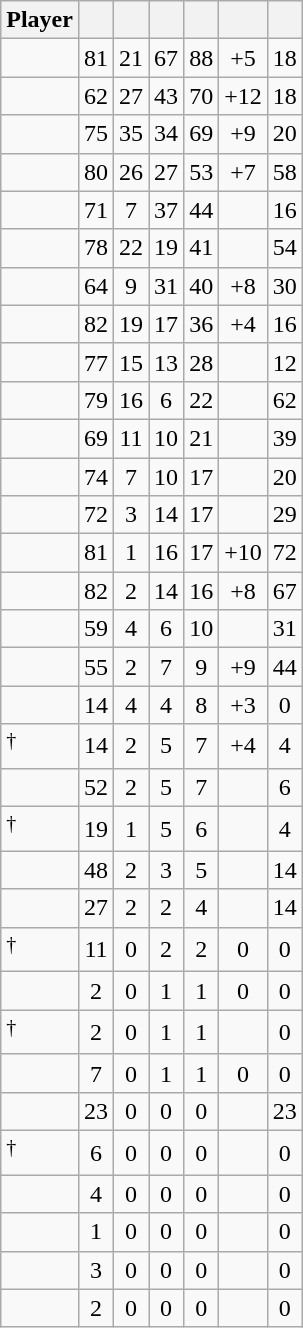<table class="wikitable sortable" style="text-align:center;">
<tr>
<th>Player</th>
<th></th>
<th></th>
<th></th>
<th></th>
<th data-sort-type="number"></th>
<th></th>
</tr>
<tr>
<td style="text-align:left;"></td>
<td>81</td>
<td>21</td>
<td>67</td>
<td>88</td>
<td>+5</td>
<td>18</td>
</tr>
<tr>
<td style="text-align:left;"></td>
<td>62</td>
<td>27</td>
<td>43</td>
<td>70</td>
<td>+12</td>
<td>18</td>
</tr>
<tr>
<td style="text-align:left;"></td>
<td>75</td>
<td>35</td>
<td>34</td>
<td>69</td>
<td>+9</td>
<td>20</td>
</tr>
<tr>
<td style="text-align:left;"></td>
<td>80</td>
<td>26</td>
<td>27</td>
<td>53</td>
<td>+7</td>
<td>58</td>
</tr>
<tr>
<td style="text-align:left;"></td>
<td>71</td>
<td>7</td>
<td>37</td>
<td>44</td>
<td></td>
<td>16</td>
</tr>
<tr>
<td style="text-align:left;"></td>
<td>78</td>
<td>22</td>
<td>19</td>
<td>41</td>
<td></td>
<td>54</td>
</tr>
<tr>
<td style="text-align:left;"></td>
<td>64</td>
<td>9</td>
<td>31</td>
<td>40</td>
<td>+8</td>
<td>30</td>
</tr>
<tr>
<td style="text-align:left;"></td>
<td>82</td>
<td>19</td>
<td>17</td>
<td>36</td>
<td>+4</td>
<td>16</td>
</tr>
<tr>
<td style="text-align:left;"></td>
<td>77</td>
<td>15</td>
<td>13</td>
<td>28</td>
<td></td>
<td>12</td>
</tr>
<tr>
<td style="text-align:left;"></td>
<td>79</td>
<td>16</td>
<td>6</td>
<td>22</td>
<td></td>
<td>62</td>
</tr>
<tr>
<td style="text-align:left;"></td>
<td>69</td>
<td>11</td>
<td>10</td>
<td>21</td>
<td></td>
<td>39</td>
</tr>
<tr>
<td style="text-align:left;"></td>
<td>74</td>
<td>7</td>
<td>10</td>
<td>17</td>
<td></td>
<td>20</td>
</tr>
<tr>
<td style="text-align:left;"></td>
<td>72</td>
<td>3</td>
<td>14</td>
<td>17</td>
<td></td>
<td>29</td>
</tr>
<tr>
<td style="text-align:left;"></td>
<td>81</td>
<td>1</td>
<td>16</td>
<td>17</td>
<td>+10</td>
<td>72</td>
</tr>
<tr>
<td style="text-align:left;"></td>
<td>82</td>
<td>2</td>
<td>14</td>
<td>16</td>
<td>+8</td>
<td>67</td>
</tr>
<tr>
<td style="text-align:left;"></td>
<td>59</td>
<td>4</td>
<td>6</td>
<td>10</td>
<td></td>
<td>31</td>
</tr>
<tr>
<td style="text-align:left;"></td>
<td>55</td>
<td>2</td>
<td>7</td>
<td>9</td>
<td>+9</td>
<td>44</td>
</tr>
<tr>
<td style="text-align:left;"></td>
<td>14</td>
<td>4</td>
<td>4</td>
<td>8</td>
<td>+3</td>
<td>0</td>
</tr>
<tr>
<td style="text-align:left;"><sup>†</sup></td>
<td>14</td>
<td>2</td>
<td>5</td>
<td>7</td>
<td>+4</td>
<td>4</td>
</tr>
<tr>
<td style="text-align:left;"></td>
<td>52</td>
<td>2</td>
<td>5</td>
<td>7</td>
<td></td>
<td>6</td>
</tr>
<tr>
<td style="text-align:left;"><sup>†</sup></td>
<td>19</td>
<td>1</td>
<td>5</td>
<td>6</td>
<td></td>
<td>4</td>
</tr>
<tr>
<td style="text-align:left;"></td>
<td>48</td>
<td>2</td>
<td>3</td>
<td>5</td>
<td></td>
<td>14</td>
</tr>
<tr>
<td style="text-align:left;"></td>
<td>27</td>
<td>2</td>
<td>2</td>
<td>4</td>
<td></td>
<td>14</td>
</tr>
<tr>
<td style="text-align:left;"><sup>†</sup></td>
<td>11</td>
<td>0</td>
<td>2</td>
<td>2</td>
<td>0</td>
<td>0</td>
</tr>
<tr>
<td style="text-align:left;"></td>
<td>2</td>
<td>0</td>
<td>1</td>
<td>1</td>
<td>0</td>
<td>0</td>
</tr>
<tr>
<td style="text-align:left;"><sup>†</sup></td>
<td>2</td>
<td>0</td>
<td>1</td>
<td>1</td>
<td></td>
<td>0</td>
</tr>
<tr>
<td style="text-align:left;"></td>
<td>7</td>
<td>0</td>
<td>1</td>
<td>1</td>
<td>0</td>
<td>0</td>
</tr>
<tr>
<td style="text-align:left;"></td>
<td>23</td>
<td>0</td>
<td>0</td>
<td>0</td>
<td></td>
<td>23</td>
</tr>
<tr>
<td style="text-align:left;"><sup>†</sup></td>
<td>6</td>
<td>0</td>
<td>0</td>
<td>0</td>
<td></td>
<td>0</td>
</tr>
<tr>
<td style="text-align:left;"></td>
<td>4</td>
<td>0</td>
<td>0</td>
<td>0</td>
<td></td>
<td>0</td>
</tr>
<tr>
<td style="text-align:left;"></td>
<td>1</td>
<td>0</td>
<td>0</td>
<td>0</td>
<td></td>
<td>0</td>
</tr>
<tr>
<td style="text-align:left;"></td>
<td>3</td>
<td>0</td>
<td>0</td>
<td>0</td>
<td></td>
<td>0</td>
</tr>
<tr>
<td style="text-align:left;"></td>
<td>2</td>
<td>0</td>
<td>0</td>
<td>0</td>
<td></td>
<td>0</td>
</tr>
</table>
